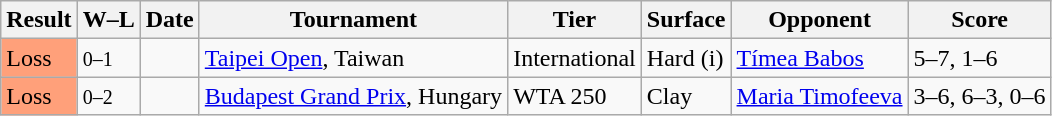<table class="sortable wikitable">
<tr>
<th>Result</th>
<th class="unsortable">W–L</th>
<th>Date</th>
<th>Tournament</th>
<th>Tier</th>
<th>Surface</th>
<th>Opponent</th>
<th class="unsortable">Score</th>
</tr>
<tr>
<td bgcolor=FFA07A>Loss</td>
<td><small>0–1</small></td>
<td><a href='#'></a></td>
<td><a href='#'>Taipei Open</a>, Taiwan</td>
<td>International</td>
<td>Hard (i)</td>
<td> <a href='#'>Tímea Babos</a></td>
<td>5–7, 1–6</td>
</tr>
<tr>
<td bgcolor=FFA07A>Loss</td>
<td><small>0–2</small></td>
<td><a href='#'></a></td>
<td><a href='#'>Budapest Grand Prix</a>, Hungary</td>
<td>WTA 250</td>
<td>Clay</td>
<td> <a href='#'>Maria Timofeeva</a></td>
<td>3–6, 6–3, 0–6</td>
</tr>
</table>
